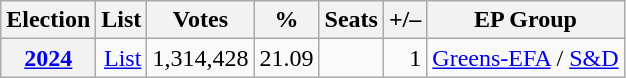<table class="wikitable" style="text-align: right;">
<tr>
<th>Election</th>
<th>List</th>
<th>Votes</th>
<th>%</th>
<th>Seats</th>
<th>+/–</th>
<th>EP Group</th>
</tr>
<tr>
<th><a href='#'>2024</a></th>
<td><a href='#'>List</a></td>
<td>1,314,428</td>
<td>21.09</td>
<td></td>
<td> 1</td>
<td><a href='#'>Greens-EFA</a> / <a href='#'>S&D</a></td>
</tr>
</table>
